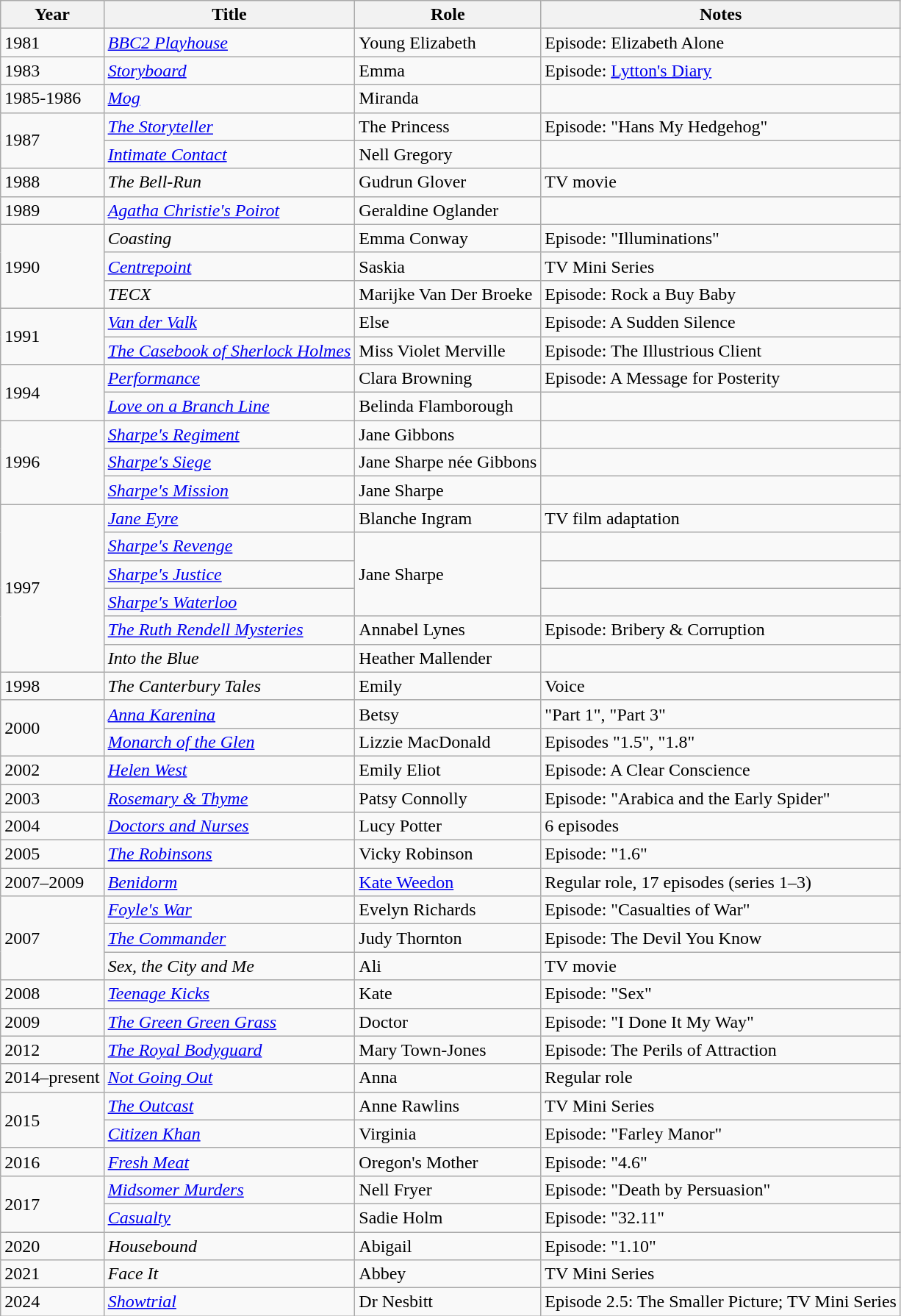<table class="wikitable">
<tr>
<th>Year</th>
<th>Title</th>
<th>Role</th>
<th>Notes</th>
</tr>
<tr>
<td>1981</td>
<td><em><a href='#'>BBC2 Playhouse</a></em></td>
<td>Young Elizabeth</td>
<td>Episode: Elizabeth Alone</td>
</tr>
<tr>
<td>1983</td>
<td><em><a href='#'>Storyboard</a></em></td>
<td>Emma</td>
<td>Episode: <a href='#'>Lytton's Diary</a></td>
</tr>
<tr>
<td>1985-1986</td>
<td><em><a href='#'>Mog</a></em></td>
<td>Miranda</td>
<td></td>
</tr>
<tr>
<td rowspan=2>1987</td>
<td><em><a href='#'>The Storyteller</a></em></td>
<td>The Princess</td>
<td>Episode: "Hans My Hedgehog"</td>
</tr>
<tr>
<td><em><a href='#'>Intimate Contact</a></em></td>
<td>Nell Gregory</td>
<td></td>
</tr>
<tr>
<td>1988</td>
<td><em>The Bell-Run</em></td>
<td>Gudrun Glover</td>
<td>TV movie</td>
</tr>
<tr>
<td>1989</td>
<td><em><a href='#'>Agatha Christie's Poirot</a></em></td>
<td>Geraldine Oglander</td>
<td></td>
</tr>
<tr>
<td rowspan=3>1990</td>
<td><em>Coasting</em></td>
<td>Emma Conway</td>
<td>Episode: "Illuminations"</td>
</tr>
<tr>
<td><em><a href='#'>Centrepoint</a></em></td>
<td>Saskia</td>
<td>TV Mini Series</td>
</tr>
<tr>
<td><em>TECX</em></td>
<td>Marijke Van Der Broeke</td>
<td>Episode: Rock a Buy Baby</td>
</tr>
<tr>
<td rowspan=2>1991</td>
<td><em><a href='#'>Van der Valk</a></em></td>
<td>Else</td>
<td>Episode: A Sudden Silence</td>
</tr>
<tr>
<td><em><a href='#'>The Casebook of Sherlock Holmes</a></em></td>
<td>Miss Violet Merville</td>
<td>Episode: The Illustrious Client</td>
</tr>
<tr>
<td rowspan=2>1994</td>
<td><em><a href='#'>Performance</a></em></td>
<td>Clara Browning</td>
<td>Episode: A Message for Posterity</td>
</tr>
<tr>
<td><em><a href='#'>Love on a Branch Line</a></em></td>
<td>Belinda Flamborough</td>
<td></td>
</tr>
<tr>
<td rowspan=3>1996</td>
<td><em><a href='#'>Sharpe's Regiment</a></em></td>
<td>Jane Gibbons</td>
<td></td>
</tr>
<tr>
<td><em><a href='#'>Sharpe's Siege</a></em></td>
<td>Jane Sharpe née Gibbons</td>
<td></td>
</tr>
<tr>
<td><em><a href='#'>Sharpe's Mission</a></em></td>
<td>Jane Sharpe</td>
<td></td>
</tr>
<tr>
<td rowspan=6>1997</td>
<td><em><a href='#'>Jane Eyre</a></em></td>
<td>Blanche Ingram</td>
<td>TV film adaptation</td>
</tr>
<tr>
<td><em><a href='#'>Sharpe's Revenge</a></em></td>
<td rowspan=3>Jane Sharpe</td>
<td></td>
</tr>
<tr>
<td><em><a href='#'>Sharpe's Justice</a></em></td>
<td></td>
</tr>
<tr>
<td><em><a href='#'>Sharpe's Waterloo</a></em></td>
<td></td>
</tr>
<tr>
<td><em><a href='#'>The Ruth Rendell Mysteries</a></em></td>
<td>Annabel Lynes</td>
<td>Episode: Bribery & Corruption</td>
</tr>
<tr>
<td><em>Into the Blue</em></td>
<td>Heather Mallender</td>
<td></td>
</tr>
<tr>
<td>1998</td>
<td><em>The Canterbury Tales</em></td>
<td>Emily</td>
<td>Voice</td>
</tr>
<tr>
<td rowspan=2>2000</td>
<td><em><a href='#'>Anna Karenina</a></em></td>
<td>Betsy</td>
<td>"Part 1", "Part 3"</td>
</tr>
<tr>
<td><em><a href='#'>Monarch of the Glen</a></em></td>
<td>Lizzie MacDonald</td>
<td>Episodes "1.5", "1.8"</td>
</tr>
<tr>
<td>2002</td>
<td><em><a href='#'>Helen West</a></em></td>
<td>Emily Eliot</td>
<td>Episode: A Clear Conscience</td>
</tr>
<tr>
<td>2003</td>
<td><em><a href='#'>Rosemary & Thyme</a></em></td>
<td>Patsy Connolly</td>
<td>Episode: "Arabica and the Early Spider"</td>
</tr>
<tr>
<td>2004</td>
<td><em><a href='#'>Doctors and Nurses</a></em></td>
<td>Lucy Potter</td>
<td>6 episodes</td>
</tr>
<tr>
<td>2005</td>
<td><em><a href='#'>The Robinsons</a></em></td>
<td>Vicky Robinson</td>
<td>Episode: "1.6"</td>
</tr>
<tr>
<td>2007–2009</td>
<td><em><a href='#'>Benidorm</a></em></td>
<td><a href='#'>Kate Weedon</a></td>
<td>Regular role, 17 episodes (series 1–3)</td>
</tr>
<tr>
<td rowspan=3>2007</td>
<td><em><a href='#'>Foyle's War</a></em></td>
<td>Evelyn Richards</td>
<td>Episode: "Casualties of War"</td>
</tr>
<tr>
<td><em><a href='#'>The Commander</a></em></td>
<td>Judy Thornton</td>
<td>Episode: The Devil You Know</td>
</tr>
<tr>
<td><em>Sex, the City and Me</em></td>
<td>Ali</td>
<td>TV movie</td>
</tr>
<tr>
<td>2008</td>
<td><em><a href='#'>Teenage Kicks</a></em></td>
<td>Kate</td>
<td>Episode: "Sex"</td>
</tr>
<tr>
<td>2009</td>
<td><em><a href='#'>The Green Green Grass</a></em></td>
<td>Doctor</td>
<td>Episode: "I Done It My Way"</td>
</tr>
<tr>
<td>2012</td>
<td><em><a href='#'>The Royal Bodyguard</a></em></td>
<td>Mary Town-Jones</td>
<td>Episode: The Perils of Attraction</td>
</tr>
<tr>
<td>2014–present</td>
<td><em><a href='#'>Not Going Out</a></em></td>
<td>Anna</td>
<td>Regular role</td>
</tr>
<tr>
<td rowspan=2>2015</td>
<td><em><a href='#'>The Outcast</a></em></td>
<td>Anne Rawlins</td>
<td>TV Mini Series</td>
</tr>
<tr>
<td><em><a href='#'>Citizen Khan</a></em></td>
<td>Virginia</td>
<td>Episode: "Farley Manor"</td>
</tr>
<tr>
<td>2016</td>
<td><em><a href='#'>Fresh Meat</a></em></td>
<td>Oregon's Mother</td>
<td>Episode: "4.6"</td>
</tr>
<tr>
<td rowspan=2>2017</td>
<td><em><a href='#'>Midsomer Murders</a></em></td>
<td>Nell Fryer</td>
<td>Episode: "Death by Persuasion"</td>
</tr>
<tr>
<td><em><a href='#'>Casualty</a></em></td>
<td>Sadie Holm</td>
<td>Episode: "32.11"</td>
</tr>
<tr>
<td>2020</td>
<td><em>Housebound</em></td>
<td>Abigail</td>
<td>Episode: "1.10"</td>
</tr>
<tr>
<td>2021</td>
<td><em>Face It</em></td>
<td>Abbey</td>
<td>TV Mini Series</td>
</tr>
<tr>
<td>2024</td>
<td><em><a href='#'>Showtrial</a></em></td>
<td>Dr Nesbitt</td>
<td>Episode 2.5: The Smaller Picture; TV Mini Series</td>
</tr>
</table>
